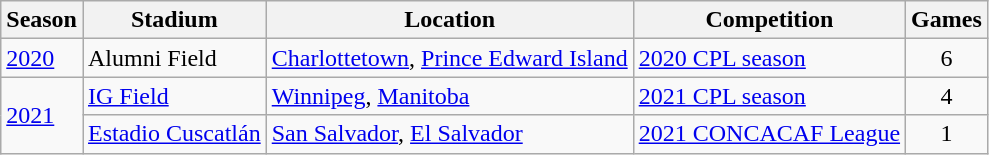<table class="wikitable">
<tr>
<th>Season</th>
<th>Stadium</th>
<th>Location</th>
<th>Competition</th>
<th>Games</th>
</tr>
<tr>
<td><a href='#'>2020</a></td>
<td>Alumni Field</td>
<td><a href='#'>Charlottetown</a>, <a href='#'>Prince Edward Island</a></td>
<td><a href='#'>2020 CPL season</a></td>
<td style="text-align:center">6 </td>
</tr>
<tr>
<td rowspan="2"><a href='#'>2021</a></td>
<td><a href='#'>IG Field</a></td>
<td><a href='#'>Winnipeg</a>, <a href='#'>Manitoba</a></td>
<td><a href='#'>2021 CPL season</a></td>
<td style="text-align:center">4 </td>
</tr>
<tr>
<td><a href='#'>Estadio Cuscatlán</a></td>
<td><a href='#'>San Salvador</a>, <a href='#'>El Salvador</a></td>
<td><a href='#'>2021 CONCACAF League</a></td>
<td style="text-align:center">1</td>
</tr>
</table>
